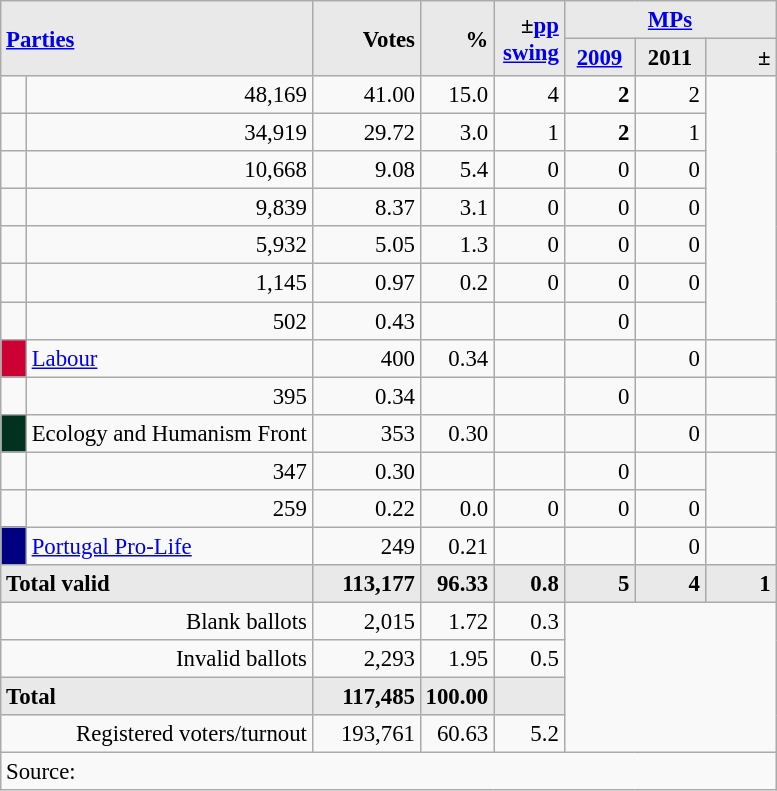<table class="wikitable" style="text-align:right; font-size:95%;">
<tr>
<th rowspan="2" colspan="2" style="background:#e9e9e9; text-align:left;" alignleft><a href='#'>Parties</a></th>
<th rowspan="2" style="background:#e9e9e9; text-align:right;">Votes</th>
<th rowspan="2" style="background:#e9e9e9; text-align:right;">%</th>
<th rowspan="2" style="background:#e9e9e9; text-align:right;">±<a href='#'>pp</a> <a href='#'>swing</a></th>
<th colspan="3" style="background:#e9e9e9; text-align:center;"><a href='#'>MPs</a></th>
</tr>
<tr style="background-color:#E9E9E9">
<th style="background-color:#E9E9E9;text-align:center;"><a href='#'>2009</a></th>
<th style="background-color:#E9E9E9;text-align:center;">2011</th>
<th style="background:#e9e9e9; text-align:right;">±</th>
</tr>
<tr>
<td></td>
<td>48,169</td>
<td>41.00</td>
<td>15.0</td>
<td>4</td>
<td><strong>2</strong></td>
<td>2</td>
</tr>
<tr>
<td></td>
<td>34,919</td>
<td>29.72</td>
<td>3.0</td>
<td>1</td>
<td><strong>2</strong></td>
<td>1</td>
</tr>
<tr>
<td></td>
<td>10,668</td>
<td>9.08</td>
<td>5.4</td>
<td>0</td>
<td>0</td>
<td>0</td>
</tr>
<tr>
<td></td>
<td>9,839</td>
<td>8.37</td>
<td>3.1</td>
<td>0</td>
<td>0</td>
<td>0</td>
</tr>
<tr>
<td></td>
<td>5,932</td>
<td>5.05</td>
<td>1.3</td>
<td>0</td>
<td>0</td>
<td>0</td>
</tr>
<tr>
<td></td>
<td>1,145</td>
<td>0.97</td>
<td>0.2</td>
<td>0</td>
<td>0</td>
<td>0</td>
</tr>
<tr>
<td></td>
<td>502</td>
<td>0.43</td>
<td></td>
<td></td>
<td>0</td>
<td></td>
</tr>
<tr>
<td style="width: 10px" bgcolor=#CC0033 align="center"></td>
<td align=left><a href='#'>Labour</a></td>
<td>400</td>
<td>0.34</td>
<td></td>
<td></td>
<td>0</td>
<td></td>
</tr>
<tr>
<td></td>
<td>395</td>
<td>0.34</td>
<td></td>
<td></td>
<td>0</td>
<td></td>
</tr>
<tr>
<td style="width:10px;background-color:#013220;text-align:center;"></td>
<td style="text-align:left;">Ecology and Humanism Front </td>
<td>353</td>
<td>0.30</td>
<td></td>
<td></td>
<td>0</td>
<td></td>
</tr>
<tr>
<td></td>
<td>347</td>
<td>0.30</td>
<td></td>
<td></td>
<td>0</td>
<td></td>
</tr>
<tr>
<td></td>
<td>259</td>
<td>0.22</td>
<td>0.0</td>
<td>0</td>
<td>0</td>
<td>0</td>
</tr>
<tr>
<td style="width:10px;background-color:#000080;text-align:center;"></td>
<td style="text-align:left;"><a href='#'>Portugal Pro-Life</a></td>
<td>249</td>
<td>0.21</td>
<td></td>
<td></td>
<td>0</td>
<td></td>
</tr>
<tr>
<td colspan=2 align=left style="background-color:#E9E9E9"><strong>Total valid</strong></td>
<td width="65" align="right" style="background-color:#E9E9E9"><strong>113,177</strong></td>
<td width="40" align="right" style="background-color:#E9E9E9"><strong>96.33</strong></td>
<td width="40" align="right" style="background-color:#E9E9E9"><strong>0.8</strong></td>
<td width="40" align="right" style="background-color:#E9E9E9"><strong>5</strong></td>
<td width="40" align="right" style="background-color:#E9E9E9"><strong>4</strong></td>
<td width="40" align="right" style="background-color:#E9E9E9"><strong>1</strong></td>
</tr>
<tr>
<td colspan=2>Blank ballots</td>
<td>2,015</td>
<td>1.72</td>
<td>0.3</td>
<td colspan=4 rowspan=4></td>
</tr>
<tr>
<td colspan=2>Invalid ballots</td>
<td>2,293</td>
<td>1.95</td>
<td>0.5</td>
</tr>
<tr>
<td colspan=2 align=left style="background-color:#E9E9E9"><strong>Total</strong></td>
<td width="50" align="right" style="background-color:#E9E9E9"><strong>117,485</strong></td>
<td width="40" align="right" style="background-color:#E9E9E9"><strong>100.00</strong></td>
<td width="40" align="right" style="background-color:#E9E9E9"></td>
</tr>
<tr>
<td colspan=2>Registered voters/turnout</td>
<td>193,761</td>
<td>60.63</td>
<td>5.2</td>
</tr>
<tr>
<td colspan=11 align=left>Source: </td>
</tr>
</table>
